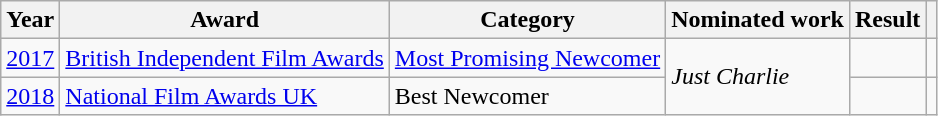<table class="wikitable sortable">
<tr style="text-align:center;">
<th scope="col">Year</th>
<th scope="col">Award</th>
<th scope="col">Category</th>
<th scope="col">Nominated work</th>
<th scope="col">Result</th>
<th scope="col" class="unsortable"></th>
</tr>
<tr>
<td><a href='#'>2017</a></td>
<td><a href='#'>British Independent Film Awards</a></td>
<td><a href='#'>Most Promising Newcomer</a></td>
<td rowspan="2"><em>Just Charlie</em></td>
<td></td>
<td style="text-align:center;"></td>
</tr>
<tr>
<td><a href='#'>2018</a></td>
<td><a href='#'>National Film Awards UK</a></td>
<td>Best Newcomer</td>
<td></td>
<td style="text-align:center;"></td>
</tr>
</table>
